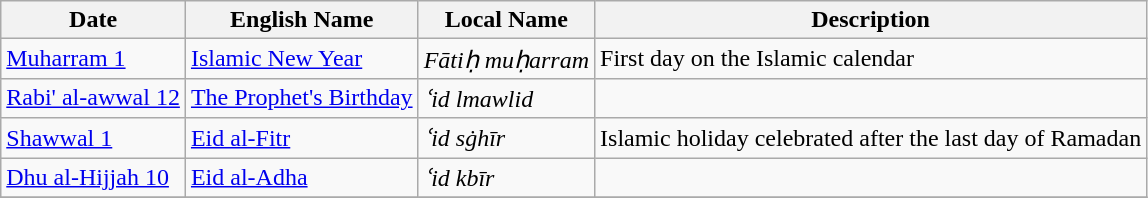<table class="wikitable">
<tr>
<th>Date</th>
<th>English Name</th>
<th>Local Name</th>
<th>Description</th>
</tr>
<tr --->
<td><a href='#'>Muharram 1</a></td>
<td><a href='#'>Islamic New Year</a></td>
<td><em>Fātiḥ muḥarram</em></td>
<td>First day on the Islamic calendar <br></td>
</tr>
<tr --->
<td><a href='#'>Rabi' al-awwal 12</a></td>
<td><a href='#'>The Prophet's Birthday</a></td>
<td><em>ʿid lmawlid</em></td>
<td><br></td>
</tr>
<tr --->
<td><a href='#'>Shawwal 1</a></td>
<td><a href='#'>Eid al-Fitr</a></td>
<td><em>ʿid sġhīr</em></td>
<td>Islamic holiday celebrated after the last day of Ramadan<br></td>
</tr>
<tr --->
<td><a href='#'>Dhu al-Hijjah 10</a></td>
<td><a href='#'>Eid al-Adha</a></td>
<td><em>ʿid kbīr</em></td>
<td><br></td>
</tr>
<tr --->
</tr>
</table>
